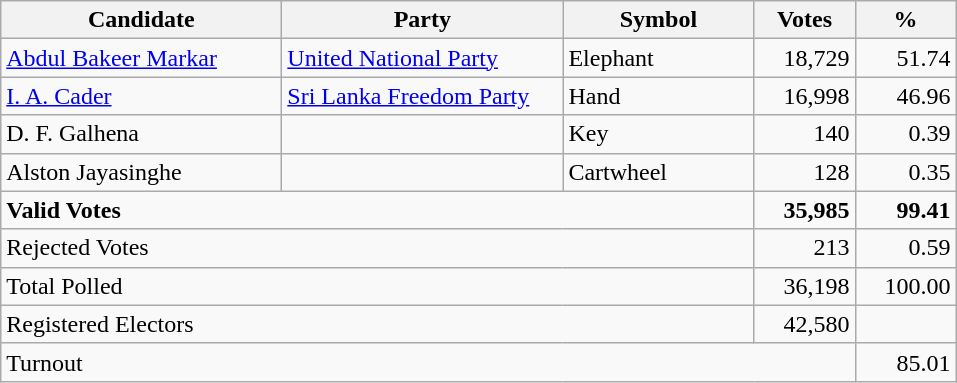<table class="wikitable" border="1" style="text-align:right;">
<tr>
<th align=left width="180">Candidate</th>
<th align=left width="180">Party</th>
<th align=left width="120">Symbol</th>
<th align=left width="60">Votes</th>
<th align=left width="60">%</th>
</tr>
<tr>
<td align=left><a href='#'>Abdul Bakeer Markar</a></td>
<td align=left><a href='#'>United National Party</a></td>
<td align=left>Elephant</td>
<td align=right>18,729</td>
<td align=right>51.74</td>
</tr>
<tr>
<td align=left><a href='#'>I. A. Cader</a></td>
<td align=left><a href='#'>Sri Lanka Freedom Party</a></td>
<td align=left>Hand</td>
<td align=right>16,998</td>
<td align=right>46.96</td>
</tr>
<tr>
<td align=left>D. F. Galhena</td>
<td></td>
<td align=left>Key</td>
<td align=right>140</td>
<td align=right>0.39</td>
</tr>
<tr>
<td align=left>Alston Jayasinghe</td>
<td></td>
<td align=left>Cartwheel</td>
<td align=right>128</td>
<td align=right>0.35</td>
</tr>
<tr>
<td align=left colspan=3><strong>Valid Votes</strong></td>
<td align=right><strong>35,985</strong></td>
<td align=right><strong>99.41</strong></td>
</tr>
<tr>
<td align=left colspan=3>Rejected Votes</td>
<td align=right>213</td>
<td align=right>0.59</td>
</tr>
<tr>
<td align=left colspan=3>Total Polled</td>
<td align=right>36,198</td>
<td align=right>100.00</td>
</tr>
<tr>
<td align=left colspan=3>Registered Electors</td>
<td align=right>42,580</td>
<td></td>
</tr>
<tr>
<td align=left colspan=4>Turnout</td>
<td align=right>85.01</td>
</tr>
</table>
